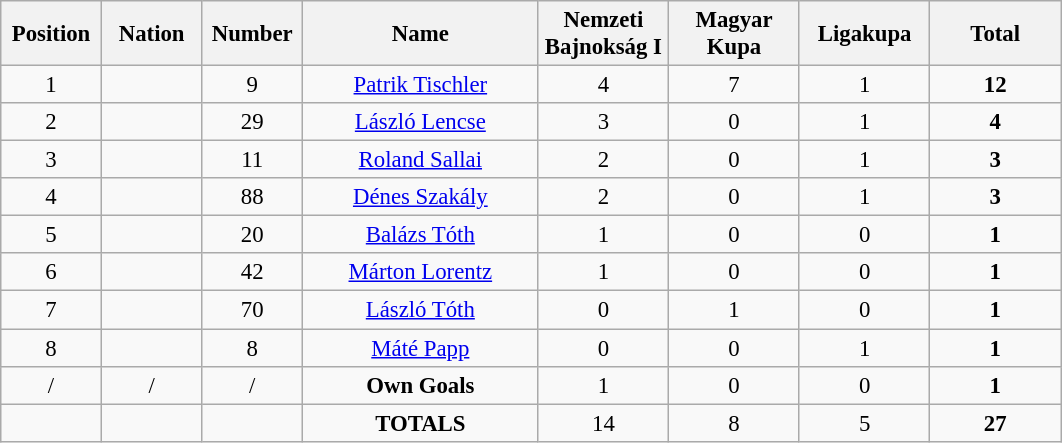<table class="wikitable" style="font-size: 95%; text-align: center;">
<tr>
<th width=60>Position</th>
<th width=60>Nation</th>
<th width=60>Number</th>
<th width=150>Name</th>
<th width=80>Nemzeti Bajnokság I</th>
<th width=80>Magyar Kupa</th>
<th width=80>Ligakupa</th>
<th width=80>Total</th>
</tr>
<tr>
<td>1</td>
<td></td>
<td>9</td>
<td><a href='#'>Patrik Tischler</a></td>
<td>4</td>
<td>7</td>
<td>1</td>
<td><strong>12</strong></td>
</tr>
<tr>
<td>2</td>
<td></td>
<td>29</td>
<td><a href='#'>László Lencse</a></td>
<td>3</td>
<td>0</td>
<td>1</td>
<td><strong>4</strong></td>
</tr>
<tr>
<td>3</td>
<td></td>
<td>11</td>
<td><a href='#'>Roland Sallai</a></td>
<td>2</td>
<td>0</td>
<td>1</td>
<td><strong>3</strong></td>
</tr>
<tr>
<td>4</td>
<td></td>
<td>88</td>
<td><a href='#'>Dénes Szakály</a></td>
<td>2</td>
<td>0</td>
<td>1</td>
<td><strong>3</strong></td>
</tr>
<tr>
<td>5</td>
<td></td>
<td>20</td>
<td><a href='#'>Balázs Tóth</a></td>
<td>1</td>
<td>0</td>
<td>0</td>
<td><strong>1</strong></td>
</tr>
<tr>
<td>6</td>
<td></td>
<td>42</td>
<td><a href='#'>Márton Lorentz</a></td>
<td>1</td>
<td>0</td>
<td>0</td>
<td><strong>1</strong></td>
</tr>
<tr>
<td>7</td>
<td></td>
<td>70</td>
<td><a href='#'>László Tóth</a></td>
<td>0</td>
<td>1</td>
<td>0</td>
<td><strong>1</strong></td>
</tr>
<tr>
<td>8</td>
<td></td>
<td>8</td>
<td><a href='#'>Máté Papp</a></td>
<td>0</td>
<td>0</td>
<td>1</td>
<td><strong>1</strong></td>
</tr>
<tr>
<td>/</td>
<td>/</td>
<td>/</td>
<td><strong>Own Goals</strong></td>
<td>1</td>
<td>0</td>
<td>0</td>
<td><strong>1</strong></td>
</tr>
<tr>
<td></td>
<td></td>
<td></td>
<td><strong>TOTALS</strong></td>
<td>14</td>
<td>8</td>
<td>5</td>
<td><strong>27</strong></td>
</tr>
</table>
